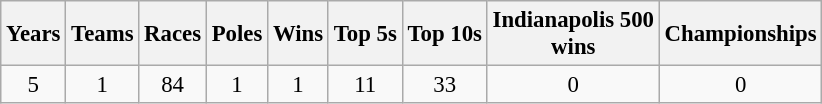<table class="wikitable" style="text-align:center; font-size:95%">
<tr>
<th>Years</th>
<th>Teams</th>
<th>Races</th>
<th>Poles</th>
<th>Wins</th>
<th>Top 5s</th>
<th>Top 10s</th>
<th>Indianapolis 500<br> wins</th>
<th>Championships</th>
</tr>
<tr>
<td>5</td>
<td>1</td>
<td>84</td>
<td>1</td>
<td>1</td>
<td>11</td>
<td>33</td>
<td>0</td>
<td>0</td>
</tr>
</table>
